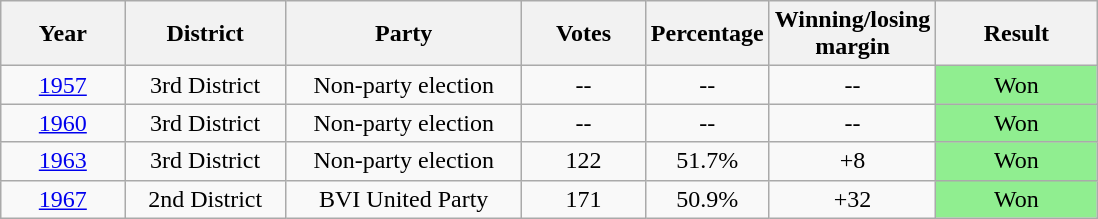<table class="wikitable" style="margin: 1em auto 1em auto">
<tr>
<th align="center" width="75">Year</th>
<th align="center" width="100">District</th>
<th align="center" width="150">Party</th>
<th align="center" width="75">Votes</th>
<th align="center" width="75">Percentage</th>
<th align="center" width="75">Winning/losing margin</th>
<th align="center" width="100">Result</th>
</tr>
<tr>
<td align="center"><a href='#'>1957</a></td>
<td align="center">3rd District</td>
<td align="center">Non-party election</td>
<td align="center">--</td>
<td align="center">--</td>
<td align="center">--</td>
<td align="center" style="background: #90EE90;">Won</td>
</tr>
<tr>
<td align="center"><a href='#'>1960</a></td>
<td align="center">3rd District</td>
<td align="center">Non-party election</td>
<td align="center">--</td>
<td align="center">--</td>
<td align="center">--</td>
<td align="center" style="background: #90EE90;">Won</td>
</tr>
<tr>
<td align="center"><a href='#'>1963</a></td>
<td align="center">3rd District</td>
<td align="center">Non-party election</td>
<td align="center">122</td>
<td align="center">51.7%</td>
<td align="center">+8</td>
<td align="center" style="background: #90EE90;">Won</td>
</tr>
<tr>
<td align="center"><a href='#'>1967</a></td>
<td align="center">2nd District</td>
<td align="center">BVI United Party</td>
<td align="center">171</td>
<td align="center">50.9%</td>
<td align="center">+32</td>
<td align="center" style="background: #90EE90;">Won</td>
</tr>
</table>
